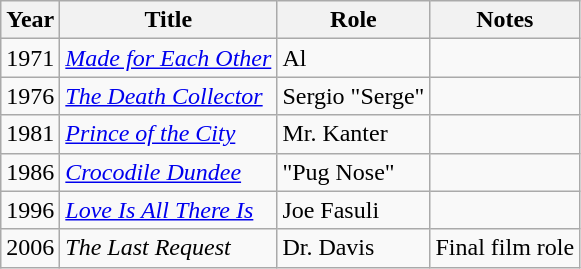<table class="wikitable sortable">
<tr>
<th>Year</th>
<th>Title</th>
<th>Role</th>
<th>Notes</th>
</tr>
<tr>
<td>1971</td>
<td><em><a href='#'>Made for Each Other</a></em></td>
<td>Al</td>
<td></td>
</tr>
<tr>
<td>1976</td>
<td><em><a href='#'>The Death Collector</a></em></td>
<td>Sergio "Serge"</td>
<td></td>
</tr>
<tr>
<td>1981</td>
<td><em><a href='#'>Prince of the City</a></em></td>
<td>Mr. Kanter</td>
<td></td>
</tr>
<tr>
<td>1986</td>
<td><em><a href='#'>Crocodile Dundee</a></em></td>
<td>"Pug Nose"</td>
<td></td>
</tr>
<tr>
<td>1996</td>
<td><em><a href='#'>Love Is All There Is</a></em></td>
<td>Joe Fasuli</td>
<td></td>
</tr>
<tr>
<td>2006</td>
<td><em>The Last Request</em></td>
<td>Dr. Davis</td>
<td>Final film role</td>
</tr>
</table>
